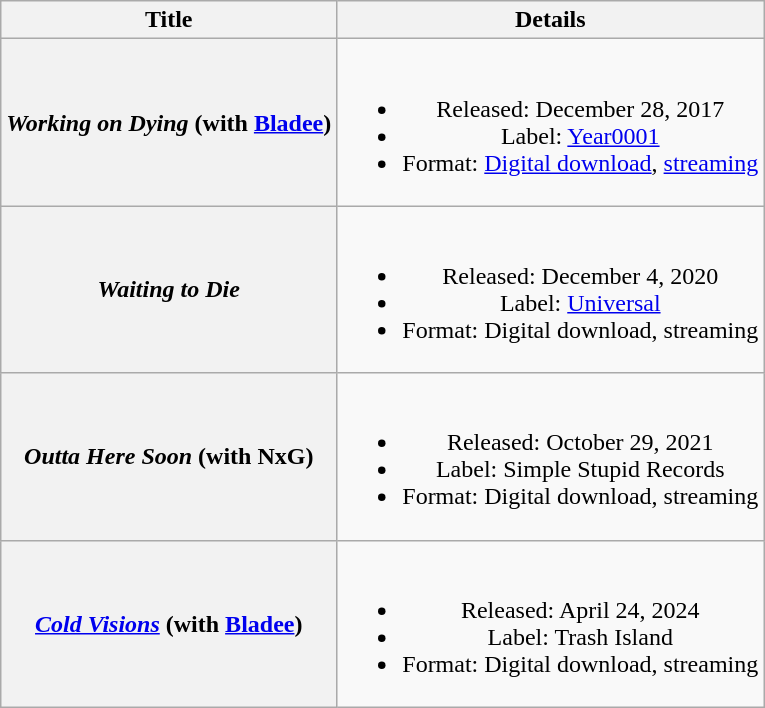<table class="wikitable plainrowheaders" style="text-align:center;">
<tr>
<th scope="col">Title</th>
<th scope="col">Details</th>
</tr>
<tr>
<th scope="row"><em>Working on Dying</em> (with <a href='#'>Bladee</a>)</th>
<td><br><ul><li>Released: December 28, 2017</li><li>Label: <a href='#'>Year0001</a></li><li>Format: <a href='#'>Digital download</a>, <a href='#'>streaming</a></li></ul></td>
</tr>
<tr>
<th scope="row"><em>Waiting to Die</em></th>
<td><br><ul><li>Released: December 4, 2020</li><li>Label: <a href='#'>Universal</a></li><li>Format: Digital download, streaming</li></ul></td>
</tr>
<tr>
<th scope="row"><em>Outta Here Soon</em> (with NxG)</th>
<td><br><ul><li>Released: October 29, 2021</li><li>Label: Simple Stupid Records</li><li>Format: Digital download, streaming</li></ul></td>
</tr>
<tr>
<th scope="row"><em><a href='#'>Cold Visions</a></em> (with <a href='#'>Bladee</a>)</th>
<td><br><ul><li>Released: April 24, 2024</li><li>Label: Trash Island</li><li>Format: Digital download, streaming</li></ul></td>
</tr>
</table>
